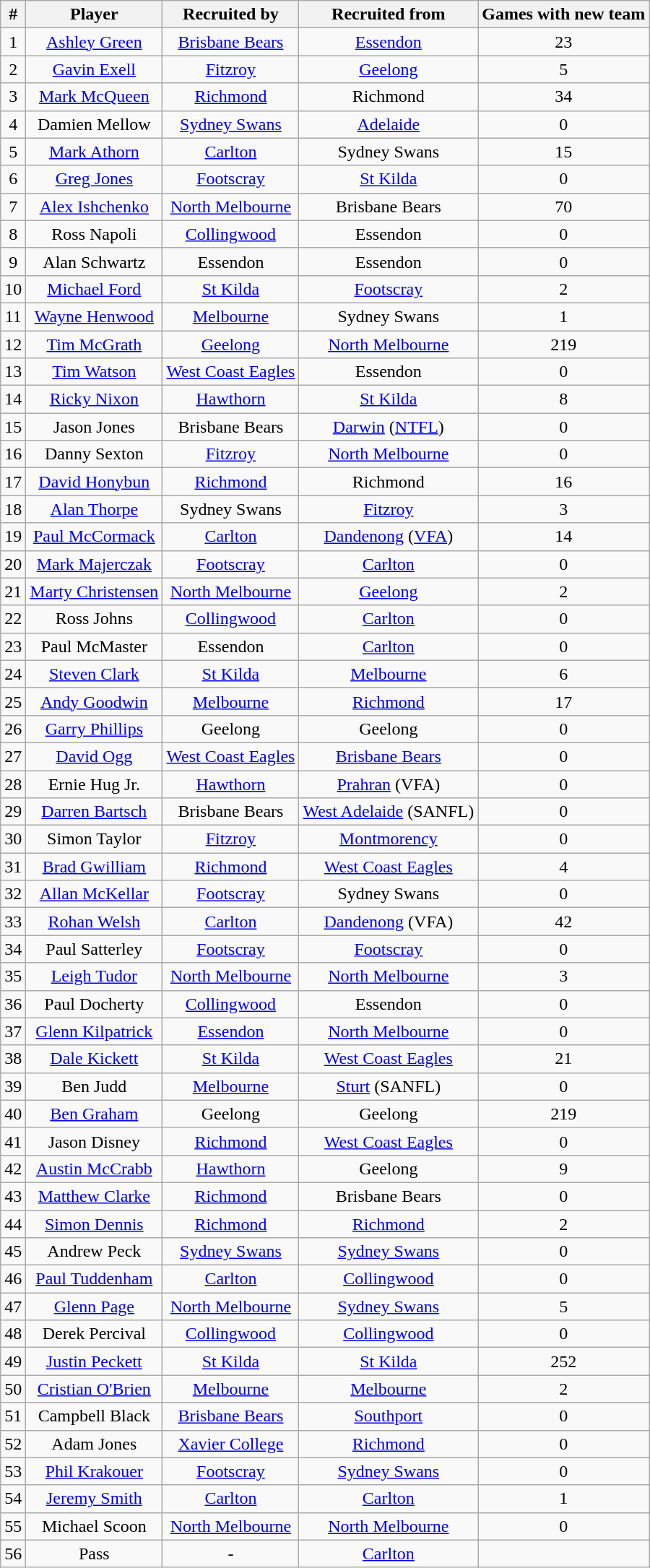<table class="wikitable sortable" style="text-align:center">
<tr>
<th>#</th>
<th>Player</th>
<th>Recruited by</th>
<th>Recruited from</th>
<th>Games with new team</th>
</tr>
<tr>
<td>1</td>
<td><a href='#'>Ashley Green</a></td>
<td><a href='#'>Brisbane Bears</a></td>
<td><a href='#'>Essendon</a></td>
<td>23</td>
</tr>
<tr>
<td>2</td>
<td><a href='#'>Gavin Exell</a></td>
<td><a href='#'>Fitzroy</a></td>
<td><a href='#'>Geelong</a></td>
<td>5</td>
</tr>
<tr>
<td>3</td>
<td><a href='#'>Mark McQueen</a></td>
<td><a href='#'>Richmond</a></td>
<td>Richmond</td>
<td>34</td>
</tr>
<tr>
<td>4</td>
<td>Damien Mellow</td>
<td><a href='#'>Sydney Swans</a></td>
<td><a href='#'>Adelaide</a></td>
<td>0</td>
</tr>
<tr>
<td>5</td>
<td><a href='#'>Mark Athorn</a></td>
<td><a href='#'>Carlton</a></td>
<td>Sydney Swans</td>
<td>15</td>
</tr>
<tr>
<td>6</td>
<td><a href='#'>Greg Jones</a></td>
<td><a href='#'>Footscray</a></td>
<td><a href='#'>St Kilda</a></td>
<td>0</td>
</tr>
<tr>
<td>7</td>
<td><a href='#'>Alex Ishchenko</a></td>
<td><a href='#'>North Melbourne</a></td>
<td>Brisbane Bears</td>
<td>70</td>
</tr>
<tr>
<td>8</td>
<td>Ross Napoli</td>
<td><a href='#'>Collingwood</a></td>
<td>Essendon</td>
<td>0</td>
</tr>
<tr>
<td>9</td>
<td>Alan Schwartz</td>
<td>Essendon</td>
<td>Essendon</td>
<td>0</td>
</tr>
<tr>
<td>10</td>
<td><a href='#'>Michael Ford</a></td>
<td><a href='#'>St Kilda</a></td>
<td><a href='#'>Footscray</a></td>
<td>2</td>
</tr>
<tr>
<td>11</td>
<td><a href='#'>Wayne Henwood</a></td>
<td><a href='#'>Melbourne</a></td>
<td>Sydney Swans</td>
<td>1</td>
</tr>
<tr>
<td>12</td>
<td><a href='#'>Tim McGrath</a></td>
<td><a href='#'>Geelong</a></td>
<td><a href='#'>North Melbourne</a></td>
<td>219</td>
</tr>
<tr>
<td>13</td>
<td><a href='#'>Tim Watson</a></td>
<td><a href='#'>West Coast Eagles</a></td>
<td>Essendon</td>
<td>0</td>
</tr>
<tr>
<td>14</td>
<td><a href='#'>Ricky Nixon</a></td>
<td><a href='#'>Hawthorn</a></td>
<td><a href='#'>St Kilda</a></td>
<td>8</td>
</tr>
<tr>
<td>15</td>
<td>Jason Jones</td>
<td>Brisbane Bears</td>
<td><a href='#'>Darwin</a> (<a href='#'>NTFL</a>)</td>
<td>0</td>
</tr>
<tr>
<td>16</td>
<td>Danny Sexton</td>
<td><a href='#'>Fitzroy</a></td>
<td><a href='#'>North Melbourne</a></td>
<td>0</td>
</tr>
<tr>
<td>17</td>
<td><a href='#'>David Honybun</a></td>
<td><a href='#'>Richmond</a></td>
<td>Richmond</td>
<td>16</td>
</tr>
<tr>
<td>18</td>
<td><a href='#'>Alan Thorpe</a></td>
<td>Sydney Swans</td>
<td><a href='#'>Fitzroy</a></td>
<td>3</td>
</tr>
<tr>
<td>19</td>
<td><a href='#'>Paul McCormack</a></td>
<td><a href='#'>Carlton</a></td>
<td><a href='#'>Dandenong</a> (<a href='#'>VFA</a>)</td>
<td>14</td>
</tr>
<tr>
<td>20</td>
<td><a href='#'>Mark Majerczak</a></td>
<td><a href='#'>Footscray</a></td>
<td><a href='#'>Carlton</a></td>
<td>0</td>
</tr>
<tr>
<td>21</td>
<td><a href='#'>Marty Christensen</a></td>
<td><a href='#'>North Melbourne</a></td>
<td><a href='#'>Geelong</a></td>
<td>2</td>
</tr>
<tr>
<td>22</td>
<td>Ross Johns</td>
<td><a href='#'>Collingwood</a></td>
<td><a href='#'>Carlton</a></td>
<td>0</td>
</tr>
<tr>
<td>23</td>
<td>Paul McMaster</td>
<td>Essendon</td>
<td><a href='#'>Carlton</a></td>
<td>0</td>
</tr>
<tr>
<td>24</td>
<td><a href='#'>Steven Clark</a></td>
<td><a href='#'>St Kilda</a></td>
<td><a href='#'>Melbourne</a></td>
<td>6</td>
</tr>
<tr>
<td>25</td>
<td><a href='#'>Andy Goodwin</a></td>
<td><a href='#'>Melbourne</a></td>
<td><a href='#'>Richmond</a></td>
<td>17</td>
</tr>
<tr>
<td>26</td>
<td><a href='#'>Garry Phillips</a></td>
<td>Geelong</td>
<td>Geelong</td>
<td>0</td>
</tr>
<tr>
<td>27</td>
<td><a href='#'>David Ogg</a></td>
<td><a href='#'>West Coast Eagles</a></td>
<td><a href='#'>Brisbane Bears</a></td>
<td>0</td>
</tr>
<tr>
<td>28</td>
<td>Ernie Hug Jr.</td>
<td><a href='#'>Hawthorn</a></td>
<td><a href='#'>Prahran</a> (VFA)</td>
<td>0</td>
</tr>
<tr>
<td>29</td>
<td><a href='#'>Darren Bartsch</a></td>
<td>Brisbane Bears</td>
<td><a href='#'>West Adelaide</a> (SANFL)</td>
<td>0</td>
</tr>
<tr>
<td>30</td>
<td>Simon Taylor</td>
<td><a href='#'>Fitzroy</a></td>
<td><a href='#'>Montmorency</a></td>
<td>0</td>
</tr>
<tr>
<td>31</td>
<td><a href='#'>Brad Gwilliam</a></td>
<td><a href='#'>Richmond</a></td>
<td><a href='#'>West Coast Eagles</a></td>
<td>4</td>
</tr>
<tr>
<td>32</td>
<td><a href='#'>Allan McKellar</a></td>
<td><a href='#'>Footscray</a></td>
<td>Sydney Swans</td>
<td>0</td>
</tr>
<tr>
<td>33</td>
<td><a href='#'>Rohan Welsh</a></td>
<td><a href='#'>Carlton</a></td>
<td><a href='#'>Dandenong</a> (VFA)</td>
<td>42</td>
</tr>
<tr>
<td>34</td>
<td>Paul Satterley</td>
<td><a href='#'>Footscray</a></td>
<td><a href='#'>Footscray</a></td>
<td>0</td>
</tr>
<tr>
<td>35</td>
<td><a href='#'>Leigh Tudor</a></td>
<td><a href='#'>North Melbourne</a></td>
<td><a href='#'>North Melbourne</a></td>
<td>3</td>
</tr>
<tr>
<td>36</td>
<td>Paul Docherty</td>
<td><a href='#'>Collingwood</a></td>
<td>Essendon</td>
<td>0</td>
</tr>
<tr>
<td>37</td>
<td><a href='#'>Glenn Kilpatrick</a></td>
<td><a href='#'>Essendon</a></td>
<td><a href='#'>North Melbourne</a></td>
<td>0</td>
</tr>
<tr>
<td>38</td>
<td><a href='#'>Dale Kickett</a></td>
<td><a href='#'>St Kilda</a></td>
<td><a href='#'>West Coast Eagles</a></td>
<td>21</td>
</tr>
<tr>
<td>39</td>
<td>Ben Judd</td>
<td><a href='#'>Melbourne</a></td>
<td><a href='#'>Sturt</a> (SANFL)</td>
<td>0</td>
</tr>
<tr>
<td>40</td>
<td><a href='#'>Ben Graham</a></td>
<td>Geelong</td>
<td>Geelong</td>
<td>219</td>
</tr>
<tr>
<td>41</td>
<td>Jason Disney</td>
<td><a href='#'>Richmond</a></td>
<td><a href='#'>West Coast Eagles</a></td>
<td>0</td>
</tr>
<tr>
<td>42</td>
<td><a href='#'>Austin McCrabb</a></td>
<td><a href='#'>Hawthorn</a></td>
<td>Geelong</td>
<td>9</td>
</tr>
<tr>
<td>43</td>
<td><a href='#'>Matthew Clarke</a></td>
<td><a href='#'>Richmond</a></td>
<td>Brisbane Bears</td>
<td>0</td>
</tr>
<tr>
<td>44</td>
<td><a href='#'>Simon Dennis</a></td>
<td><a href='#'>Richmond</a></td>
<td><a href='#'>Richmond</a></td>
<td>2</td>
</tr>
<tr>
<td>45</td>
<td>Andrew Peck</td>
<td><a href='#'>Sydney Swans</a></td>
<td><a href='#'>Sydney Swans</a></td>
<td>0</td>
</tr>
<tr>
<td>46</td>
<td><a href='#'>Paul Tuddenham</a></td>
<td><a href='#'>Carlton</a></td>
<td><a href='#'>Collingwood</a></td>
<td>0</td>
</tr>
<tr>
<td>47</td>
<td><a href='#'>Glenn Page</a></td>
<td><a href='#'>North Melbourne</a></td>
<td><a href='#'>Sydney Swans</a></td>
<td>5</td>
</tr>
<tr>
<td>48</td>
<td>Derek Percival</td>
<td><a href='#'>Collingwood</a></td>
<td><a href='#'>Collingwood</a></td>
<td>0</td>
</tr>
<tr>
<td>49</td>
<td><a href='#'>Justin Peckett</a></td>
<td><a href='#'>St Kilda</a></td>
<td><a href='#'>St Kilda</a></td>
<td>252</td>
</tr>
<tr>
<td>50</td>
<td><a href='#'>Cristian O'Brien</a></td>
<td><a href='#'>Melbourne</a></td>
<td><a href='#'>Melbourne</a></td>
<td>2</td>
</tr>
<tr>
<td>51</td>
<td>Campbell Black</td>
<td><a href='#'>Brisbane Bears</a></td>
<td><a href='#'>Southport</a></td>
<td>0</td>
</tr>
<tr>
<td>52</td>
<td>Adam Jones</td>
<td><a href='#'>Xavier College</a></td>
<td><a href='#'>Richmond</a></td>
<td>0</td>
</tr>
<tr>
<td>53</td>
<td><a href='#'>Phil Krakouer</a></td>
<td><a href='#'>Footscray</a></td>
<td><a href='#'>Sydney Swans</a></td>
<td>0</td>
</tr>
<tr>
<td>54</td>
<td><a href='#'>Jeremy Smith</a></td>
<td><a href='#'>Carlton</a></td>
<td><a href='#'>Carlton</a></td>
<td>1</td>
</tr>
<tr>
<td>55</td>
<td>Michael Scoon</td>
<td><a href='#'>North Melbourne</a></td>
<td><a href='#'>North Melbourne</a></td>
<td>0</td>
</tr>
<tr>
<td>56</td>
<td>Pass</td>
<td>-</td>
<td><a href='#'>Carlton</a></td>
<td></td>
</tr>
</table>
